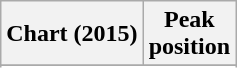<table class="wikitable sortable plainrowheaders" style="text-align:center">
<tr>
<th>Chart (2015)</th>
<th>Peak<br>position</th>
</tr>
<tr>
</tr>
<tr>
</tr>
<tr>
</tr>
<tr>
</tr>
</table>
